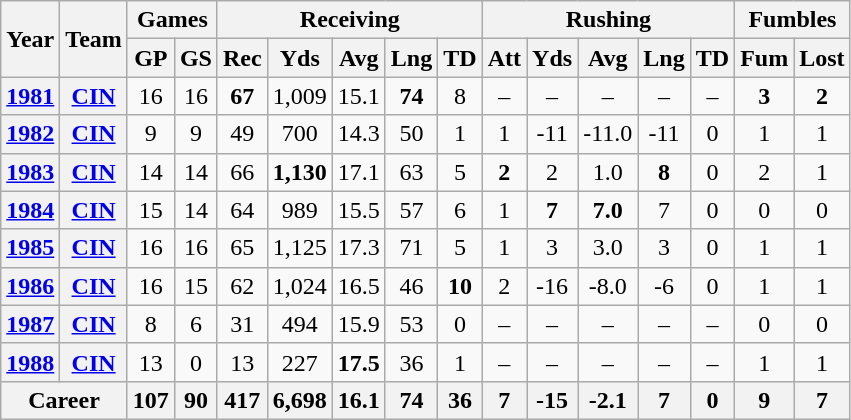<table class="wikitable" style="text-align:center;">
<tr>
<th rowspan="2">Year</th>
<th rowspan="2">Team</th>
<th colspan="2">Games</th>
<th colspan="5">Receiving</th>
<th colspan="5">Rushing</th>
<th colspan="2">Fumbles</th>
</tr>
<tr>
<th>GP</th>
<th>GS</th>
<th>Rec</th>
<th>Yds</th>
<th>Avg</th>
<th>Lng</th>
<th>TD</th>
<th>Att</th>
<th>Yds</th>
<th>Avg</th>
<th>Lng</th>
<th>TD</th>
<th>Fum</th>
<th>Lost</th>
</tr>
<tr>
<th><a href='#'>1981</a></th>
<th><a href='#'>CIN</a></th>
<td>16</td>
<td>16</td>
<td><strong>67</strong></td>
<td>1,009</td>
<td>15.1</td>
<td><strong>74</strong></td>
<td>8</td>
<td>–</td>
<td>–</td>
<td>–</td>
<td>–</td>
<td>–</td>
<td><strong>3</strong></td>
<td><strong>2</strong></td>
</tr>
<tr>
<th><a href='#'>1982</a></th>
<th><a href='#'>CIN</a></th>
<td>9</td>
<td>9</td>
<td>49</td>
<td>700</td>
<td>14.3</td>
<td>50</td>
<td>1</td>
<td>1</td>
<td>-11</td>
<td>-11.0</td>
<td>-11</td>
<td>0</td>
<td>1</td>
<td>1</td>
</tr>
<tr>
<th><a href='#'>1983</a></th>
<th><a href='#'>CIN</a></th>
<td>14</td>
<td>14</td>
<td>66</td>
<td><strong>1,130</strong></td>
<td>17.1</td>
<td>63</td>
<td>5</td>
<td><strong>2</strong></td>
<td>2</td>
<td>1.0</td>
<td><strong>8</strong></td>
<td>0</td>
<td>2</td>
<td>1</td>
</tr>
<tr>
<th><a href='#'>1984</a></th>
<th><a href='#'>CIN</a></th>
<td>15</td>
<td>14</td>
<td>64</td>
<td>989</td>
<td>15.5</td>
<td>57</td>
<td>6</td>
<td>1</td>
<td><strong>7</strong></td>
<td><strong>7.0</strong></td>
<td>7</td>
<td>0</td>
<td>0</td>
<td>0</td>
</tr>
<tr>
<th><a href='#'>1985</a></th>
<th><a href='#'>CIN</a></th>
<td>16</td>
<td>16</td>
<td>65</td>
<td>1,125</td>
<td>17.3</td>
<td>71</td>
<td>5</td>
<td>1</td>
<td>3</td>
<td>3.0</td>
<td>3</td>
<td>0</td>
<td>1</td>
<td>1</td>
</tr>
<tr>
<th><a href='#'>1986</a></th>
<th><a href='#'>CIN</a></th>
<td>16</td>
<td>15</td>
<td>62</td>
<td>1,024</td>
<td>16.5</td>
<td>46</td>
<td><strong>10</strong></td>
<td>2</td>
<td>-16</td>
<td>-8.0</td>
<td>-6</td>
<td>0</td>
<td>1</td>
<td>1</td>
</tr>
<tr>
<th><a href='#'>1987</a></th>
<th><a href='#'>CIN</a></th>
<td>8</td>
<td>6</td>
<td>31</td>
<td>494</td>
<td>15.9</td>
<td>53</td>
<td>0</td>
<td>–</td>
<td>–</td>
<td>–</td>
<td>–</td>
<td>–</td>
<td>0</td>
<td>0</td>
</tr>
<tr>
<th><a href='#'>1988</a></th>
<th><a href='#'>CIN</a></th>
<td>13</td>
<td>0</td>
<td>13</td>
<td>227</td>
<td><strong>17.5</strong></td>
<td>36</td>
<td>1</td>
<td>–</td>
<td>–</td>
<td>–</td>
<td>–</td>
<td>–</td>
<td>1</td>
<td>1</td>
</tr>
<tr>
<th colspan="2">Career</th>
<th>107</th>
<th>90</th>
<th>417</th>
<th>6,698</th>
<th>16.1</th>
<th>74</th>
<th>36</th>
<th>7</th>
<th>-15</th>
<th>-2.1</th>
<th>7</th>
<th>0</th>
<th>9</th>
<th>7</th>
</tr>
</table>
